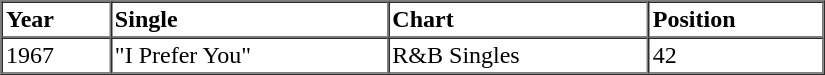<table border="1" cellspacing="0" cellpadding="2" style="width:550px;">
<tr>
<th align="left">Year</th>
<th align="left">Single</th>
<th align="left">Chart</th>
<th align="left">Position</th>
</tr>
<tr>
<td align="left">1967</td>
<td align="left">"I Prefer You"</td>
<td align="left">R&B Singles</td>
<td align="left">42</td>
</tr>
</table>
